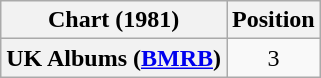<table class="wikitable plainrowheaders" style="text-align:center">
<tr>
<th scope="col">Chart (1981)</th>
<th scope="col">Position</th>
</tr>
<tr>
<th scope="row">UK Albums (<a href='#'>BMRB</a>)</th>
<td>3</td>
</tr>
</table>
